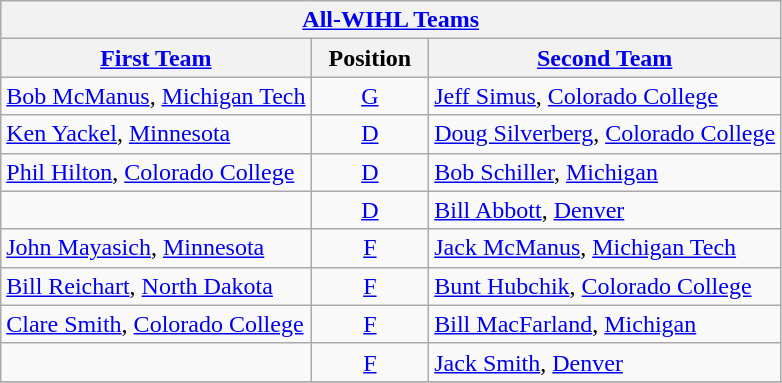<table class="wikitable">
<tr>
<th colspan=3><a href='#'>All-WIHL Teams</a></th>
</tr>
<tr>
<th><a href='#'>First Team</a></th>
<th>  Position  </th>
<th><a href='#'>Second Team</a></th>
</tr>
<tr>
<td><a href='#'>Bob McManus</a>, <a href='#'>Michigan Tech</a></td>
<td align=center><a href='#'>G</a></td>
<td><a href='#'>Jeff Simus</a>, <a href='#'>Colorado College</a></td>
</tr>
<tr>
<td><a href='#'>Ken Yackel</a>, <a href='#'>Minnesota</a></td>
<td align=center><a href='#'>D</a></td>
<td><a href='#'>Doug Silverberg</a>, <a href='#'>Colorado College</a></td>
</tr>
<tr>
<td><a href='#'>Phil Hilton</a>, <a href='#'>Colorado College</a></td>
<td align=center><a href='#'>D</a></td>
<td><a href='#'>Bob Schiller</a>, <a href='#'>Michigan</a></td>
</tr>
<tr>
<td></td>
<td align=center><a href='#'>D</a></td>
<td><a href='#'>Bill Abbott</a>, <a href='#'>Denver</a></td>
</tr>
<tr>
<td><a href='#'>John Mayasich</a>, <a href='#'>Minnesota</a></td>
<td align=center><a href='#'>F</a></td>
<td><a href='#'>Jack McManus</a>, <a href='#'>Michigan Tech</a></td>
</tr>
<tr>
<td><a href='#'>Bill Reichart</a>, <a href='#'>North Dakota</a></td>
<td align=center><a href='#'>F</a></td>
<td><a href='#'>Bunt Hubchik</a>, <a href='#'>Colorado College</a></td>
</tr>
<tr>
<td><a href='#'>Clare Smith</a>, <a href='#'>Colorado College</a></td>
<td align=center><a href='#'>F</a></td>
<td><a href='#'>Bill MacFarland</a>, <a href='#'>Michigan</a></td>
</tr>
<tr>
<td></td>
<td align=center><a href='#'>F</a></td>
<td><a href='#'>Jack Smith</a>, <a href='#'>Denver</a></td>
</tr>
<tr>
</tr>
</table>
